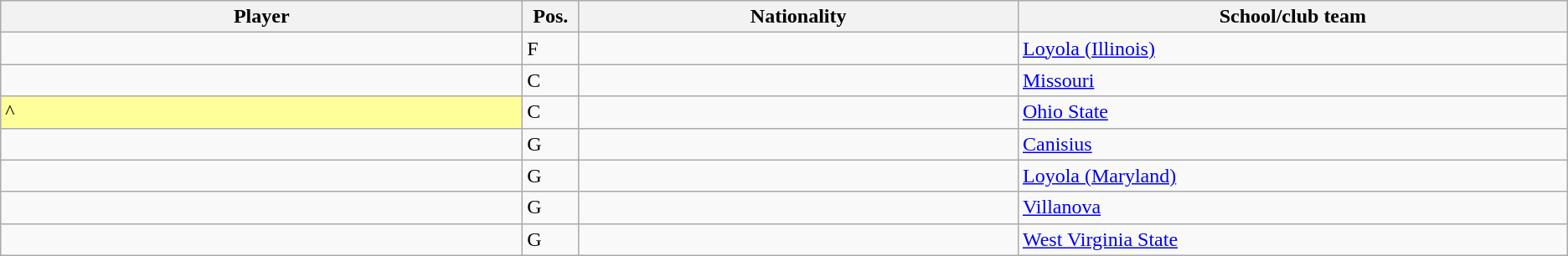<table class="wikitable sortable sortable">
<tr>
<th style="width:19%;">Player</th>
<th style="width:1%;">Pos.</th>
<th style="width:16%;">Nationality</th>
<th style="width:20%;">School/club team</th>
</tr>
<tr>
<td></td>
<td>F</td>
<td></td>
<td><a href='#'>Loyola (Illinois)</a></td>
</tr>
<tr>
<td></td>
<td>C</td>
<td></td>
<td><a href='#'>Missouri</a></td>
</tr>
<tr>
<td bgcolor="#FFFF99">^</td>
<td>C</td>
<td></td>
<td><a href='#'>Ohio State</a></td>
</tr>
<tr>
<td></td>
<td>G</td>
<td></td>
<td><a href='#'>Canisius</a></td>
</tr>
<tr>
<td></td>
<td>G</td>
<td></td>
<td><a href='#'>Loyola (Maryland)</a></td>
</tr>
<tr>
<td></td>
<td>G</td>
<td></td>
<td><a href='#'>Villanova</a></td>
</tr>
<tr>
<td></td>
<td>G</td>
<td></td>
<td><a href='#'>West Virginia State</a></td>
</tr>
</table>
